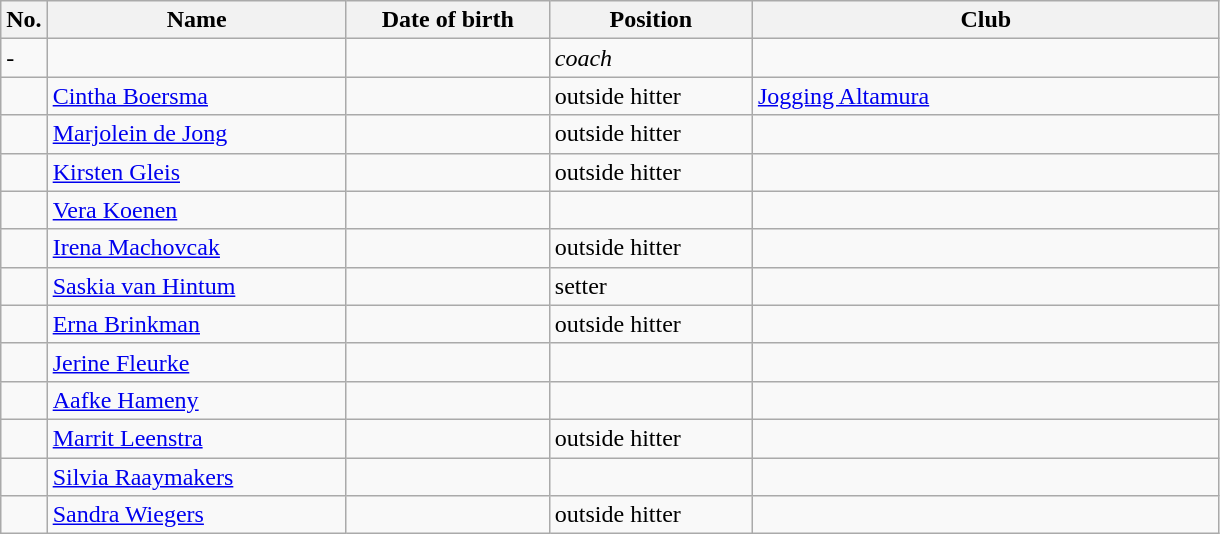<table class=wikitable sortable style=font-size:100%; text-align:center;>
<tr>
<th>No.</th>
<th style=width:12em>Name</th>
<th style=width:8em>Date of birth</th>
<th style=width:8em>Position</th>
<th style=width:19em>Club</th>
</tr>
<tr>
<td>-</td>
<td></td>
<td></td>
<td><em>coach</em></td>
<td></td>
</tr>
<tr>
<td></td>
<td><a href='#'>Cintha Boersma</a></td>
<td></td>
<td>outside hitter</td>
<td> <a href='#'>Jogging Altamura</a></td>
</tr>
<tr>
<td></td>
<td><a href='#'>Marjolein de Jong</a></td>
<td></td>
<td>outside hitter</td>
<td></td>
</tr>
<tr>
<td></td>
<td><a href='#'>Kirsten Gleis</a></td>
<td></td>
<td>outside hitter</td>
<td></td>
</tr>
<tr>
<td></td>
<td><a href='#'>Vera Koenen</a></td>
<td></td>
<td></td>
<td></td>
</tr>
<tr>
<td></td>
<td><a href='#'>Irena Machovcak</a></td>
<td></td>
<td>outside hitter</td>
<td></td>
</tr>
<tr>
<td></td>
<td><a href='#'>Saskia van Hintum</a></td>
<td></td>
<td>setter</td>
<td></td>
</tr>
<tr>
<td></td>
<td><a href='#'>Erna Brinkman</a></td>
<td></td>
<td>outside hitter</td>
<td></td>
</tr>
<tr>
<td></td>
<td><a href='#'>Jerine Fleurke</a></td>
<td></td>
<td></td>
<td></td>
</tr>
<tr>
<td></td>
<td><a href='#'>Aafke Hameny</a></td>
<td></td>
<td></td>
<td></td>
</tr>
<tr>
<td></td>
<td><a href='#'>Marrit Leenstra</a></td>
<td></td>
<td>outside hitter</td>
<td></td>
</tr>
<tr>
<td></td>
<td><a href='#'>Silvia Raaymakers</a></td>
<td></td>
<td></td>
<td></td>
</tr>
<tr>
<td></td>
<td><a href='#'>Sandra Wiegers</a></td>
<td></td>
<td>outside hitter</td>
<td></td>
</tr>
</table>
